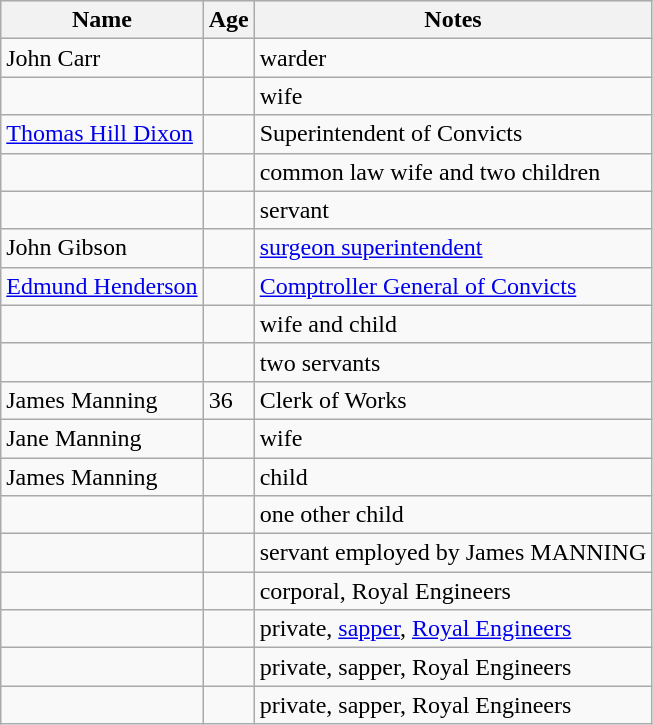<table class="wikitable">
<tr bgcolor="#efefef">
<th>Name</th>
<th>Age</th>
<th>Notes</th>
</tr>
<tr>
<td>John Carr</td>
<td></td>
<td>warder</td>
</tr>
<tr>
<td></td>
<td></td>
<td>wife</td>
</tr>
<tr>
<td><a href='#'>Thomas Hill Dixon</a></td>
<td></td>
<td>Superintendent of Convicts</td>
</tr>
<tr>
<td></td>
<td></td>
<td>common law wife and two children</td>
</tr>
<tr>
<td></td>
<td></td>
<td>servant</td>
</tr>
<tr>
<td>John Gibson</td>
<td></td>
<td><a href='#'>surgeon superintendent</a></td>
</tr>
<tr>
<td><a href='#'>Edmund Henderson</a></td>
<td></td>
<td><a href='#'>Comptroller General of Convicts</a></td>
</tr>
<tr>
<td></td>
<td></td>
<td>wife and child</td>
</tr>
<tr>
<td></td>
<td></td>
<td>two servants</td>
</tr>
<tr>
<td>James Manning</td>
<td>36</td>
<td>Clerk of Works</td>
</tr>
<tr>
<td>Jane Manning</td>
<td></td>
<td>wife</td>
</tr>
<tr>
<td>James Manning</td>
<td></td>
<td>child</td>
</tr>
<tr>
<td></td>
<td></td>
<td>one other child</td>
</tr>
<tr>
<td></td>
<td></td>
<td>servant employed by James MANNING</td>
</tr>
<tr>
<td></td>
<td></td>
<td>corporal, Royal Engineers</td>
</tr>
<tr>
<td></td>
<td></td>
<td>private, <a href='#'>sapper</a>, <a href='#'>Royal Engineers</a></td>
</tr>
<tr>
<td></td>
<td></td>
<td>private, sapper, Royal Engineers</td>
</tr>
<tr>
<td></td>
<td></td>
<td>private, sapper, Royal Engineers</td>
</tr>
</table>
